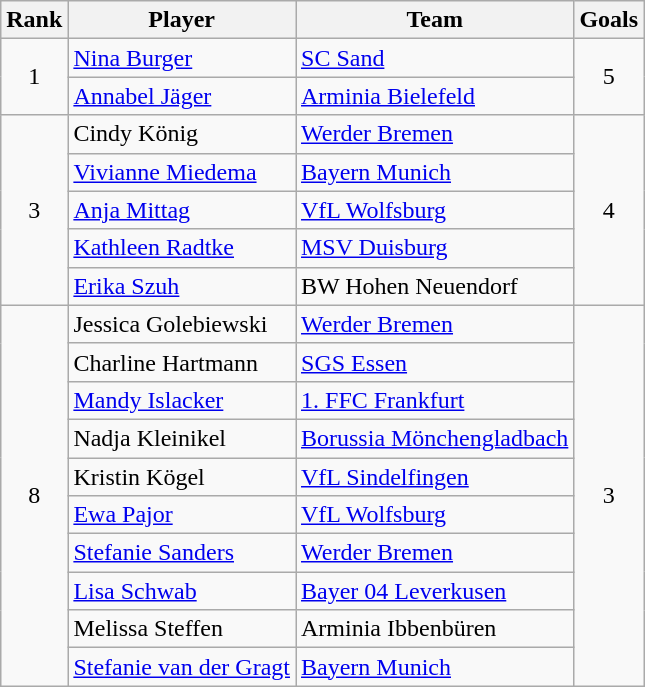<table class="wikitable" style="text-align:center">
<tr>
<th>Rank</th>
<th>Player</th>
<th>Team</th>
<th>Goals</th>
</tr>
<tr>
<td rowspan=2>1</td>
<td align="left"> <a href='#'>Nina Burger</a></td>
<td align="left"><a href='#'>SC Sand</a></td>
<td rowspan=2>5</td>
</tr>
<tr>
<td align="left"> <a href='#'>Annabel Jäger</a></td>
<td align="left"><a href='#'>Arminia Bielefeld</a></td>
</tr>
<tr>
<td rowspan=5>3</td>
<td align="left"> Cindy König</td>
<td align="left"><a href='#'>Werder Bremen</a></td>
<td rowspan=5>4</td>
</tr>
<tr>
<td align="left"> <a href='#'>Vivianne Miedema</a></td>
<td align="left"><a href='#'>Bayern Munich</a></td>
</tr>
<tr>
<td align="left"> <a href='#'>Anja Mittag</a></td>
<td align="left"><a href='#'>VfL Wolfsburg</a></td>
</tr>
<tr>
<td align="left"> <a href='#'>Kathleen Radtke</a></td>
<td align="left"><a href='#'>MSV Duisburg</a></td>
</tr>
<tr>
<td align="left"> <a href='#'>Erika Szuh</a></td>
<td align="left">BW Hohen Neuendorf</td>
</tr>
<tr>
<td rowspan=10>8</td>
<td align="left"> Jessica Golebiewski</td>
<td align="left"><a href='#'>Werder Bremen</a></td>
<td rowspan=10>3</td>
</tr>
<tr>
<td align="left"> Charline Hartmann</td>
<td align="left"><a href='#'>SGS Essen</a></td>
</tr>
<tr>
<td align="left"> <a href='#'>Mandy Islacker</a></td>
<td align="left"><a href='#'>1. FFC Frankfurt</a></td>
</tr>
<tr>
<td align="left"> Nadja Kleinikel</td>
<td align="left"><a href='#'>Borussia Mönchengladbach</a></td>
</tr>
<tr>
<td align="left"> Kristin Kögel</td>
<td align="left"><a href='#'>VfL Sindelfingen</a></td>
</tr>
<tr>
<td align="left"> <a href='#'>Ewa Pajor</a></td>
<td align="left"><a href='#'>VfL Wolfsburg</a></td>
</tr>
<tr>
<td align="left"> <a href='#'>Stefanie Sanders</a></td>
<td align="left"><a href='#'>Werder Bremen</a></td>
</tr>
<tr>
<td align="left"> <a href='#'>Lisa Schwab</a></td>
<td align="left"><a href='#'>Bayer 04 Leverkusen</a></td>
</tr>
<tr>
<td align="left"> Melissa Steffen</td>
<td align="left">Arminia Ibbenbüren</td>
</tr>
<tr>
<td align="left"> <a href='#'>Stefanie van der Gragt</a></td>
<td align="left"><a href='#'>Bayern Munich</a></td>
</tr>
</table>
